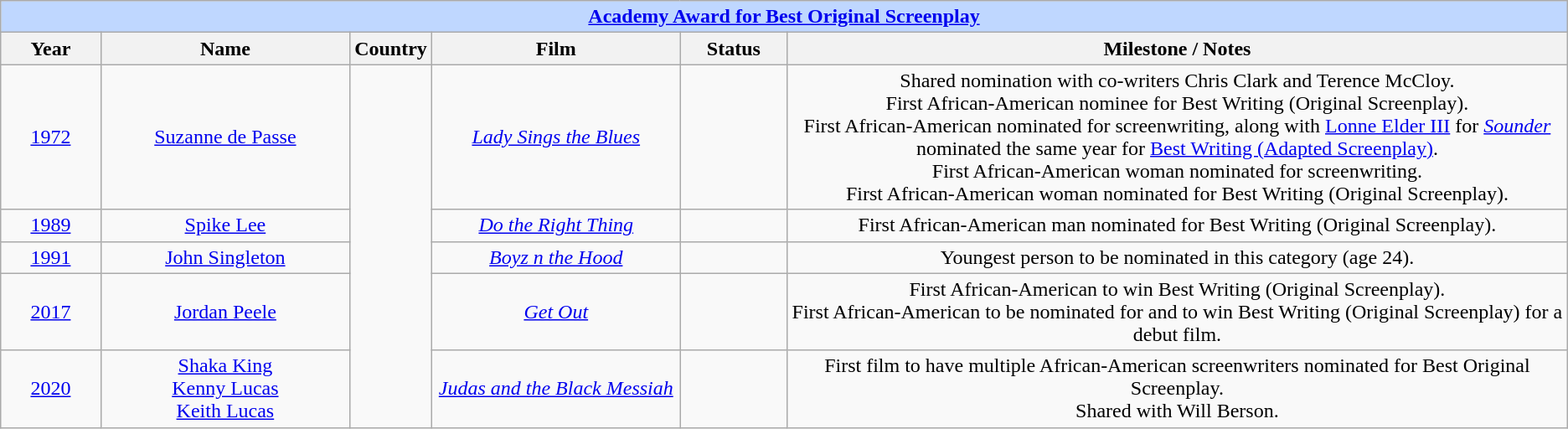<table class="wikitable" style="text-align: center">
<tr style="background:#bfd7ff;">
<td colspan="6" style="text-align:center;"><strong><a href='#'>Academy Award for Best Original Screenplay</a></strong></td>
</tr>
<tr style="background:#ebf5ff;">
<th style="width:075px;">Year</th>
<th style="width:200px;">Name</th>
<th style="width:50px;">Country</th>
<th style="width:200px;">Film</th>
<th style="width:080px;">Status</th>
<th style="width:650px;">Milestone / Notes</th>
</tr>
<tr>
<td><a href='#'>1972</a></td>
<td><a href='#'>Suzanne de Passe</a></td>
<td rowspan=5><div></div></td>
<td><em><a href='#'>Lady Sings the Blues</a></em></td>
<td></td>
<td>Shared nomination with co-writers Chris Clark and Terence McCloy.<br>First African-American nominee for Best Writing (Original Screenplay).<br>First African-American nominated for screenwriting, along with <a href='#'>Lonne Elder III</a> for <em><a href='#'>Sounder</a></em> nominated the same year for <a href='#'>Best Writing (Adapted Screenplay)</a>.<br>First African-American woman nominated for screenwriting.<br>First African-American woman nominated for Best Writing (Original Screenplay).</td>
</tr>
<tr>
<td><a href='#'>1989</a></td>
<td><a href='#'>Spike Lee</a></td>
<td><em><a href='#'>Do the Right Thing</a></em></td>
<td></td>
<td>First African-American man nominated for Best Writing (Original Screenplay).</td>
</tr>
<tr>
<td><a href='#'>1991</a></td>
<td><a href='#'>John Singleton</a></td>
<td><em><a href='#'>Boyz n the Hood</a></em></td>
<td></td>
<td>Youngest person to be nominated in this category (age 24).</td>
</tr>
<tr>
<td><a href='#'>2017</a></td>
<td><a href='#'>Jordan Peele</a></td>
<td><em><a href='#'>Get Out</a></em></td>
<td></td>
<td>First African-American to win Best Writing (Original Screenplay).<br>First African-American to be nominated for and to win Best Writing (Original Screenplay) for a debut film.</td>
</tr>
<tr>
<td><a href='#'>2020</a></td>
<td><a href='#'>Shaka King</a><br> <a href='#'>Kenny Lucas <br> Keith Lucas</a></td>
<td><em><a href='#'>Judas and the Black Messiah</a></em></td>
<td></td>
<td>First film to have multiple African-American screenwriters nominated for Best Original Screenplay.<br>Shared with Will Berson.</td>
</tr>
</table>
